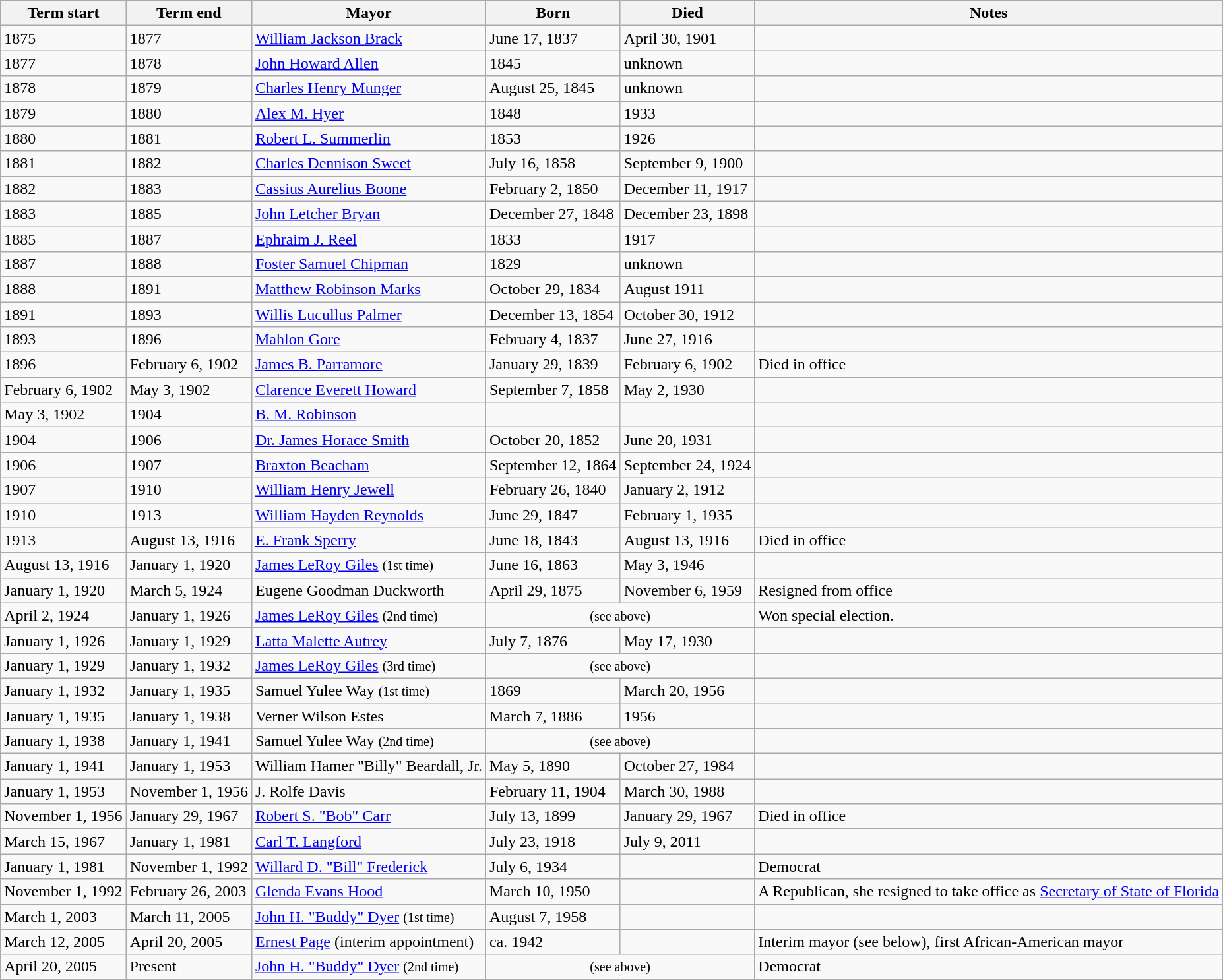<table class="wikitable">
<tr>
<th>Term start</th>
<th>Term end</th>
<th>Mayor</th>
<th>Born</th>
<th>Died</th>
<th>Notes</th>
</tr>
<tr>
<td>1875</td>
<td>1877</td>
<td><a href='#'>William Jackson Brack</a></td>
<td>June 17, 1837</td>
<td>April 30, 1901</td>
<td></td>
</tr>
<tr>
<td>1877</td>
<td>1878</td>
<td><a href='#'>John Howard Allen</a></td>
<td>1845</td>
<td>unknown</td>
<td></td>
</tr>
<tr>
<td>1878</td>
<td>1879</td>
<td><a href='#'>Charles Henry Munger</a></td>
<td>August 25, 1845</td>
<td>unknown</td>
<td></td>
</tr>
<tr>
<td>1879</td>
<td>1880</td>
<td><a href='#'>Alex M. Hyer</a></td>
<td>1848</td>
<td>1933</td>
<td></td>
</tr>
<tr>
<td>1880</td>
<td>1881</td>
<td><a href='#'>Robert L. Summerlin</a></td>
<td>1853</td>
<td>1926</td>
<td></td>
</tr>
<tr>
<td>1881</td>
<td>1882</td>
<td><a href='#'>Charles Dennison Sweet</a></td>
<td>July 16, 1858</td>
<td>September 9, 1900</td>
<td></td>
</tr>
<tr>
<td>1882</td>
<td>1883</td>
<td><a href='#'>Cassius Aurelius Boone</a></td>
<td>February 2, 1850</td>
<td>December 11, 1917</td>
<td></td>
</tr>
<tr>
<td>1883</td>
<td>1885</td>
<td><a href='#'>John Letcher Bryan</a></td>
<td>December 27, 1848</td>
<td>December 23, 1898</td>
<td></td>
</tr>
<tr>
<td>1885</td>
<td>1887</td>
<td><a href='#'>Ephraim J. Reel</a></td>
<td>1833</td>
<td>1917</td>
<td></td>
</tr>
<tr>
<td>1887</td>
<td>1888</td>
<td><a href='#'>Foster Samuel Chipman</a></td>
<td>1829</td>
<td>unknown</td>
<td></td>
</tr>
<tr>
<td>1888</td>
<td>1891</td>
<td><a href='#'>Matthew Robinson Marks</a></td>
<td>October 29, 1834</td>
<td>August 1911</td>
<td></td>
</tr>
<tr>
<td>1891</td>
<td>1893</td>
<td><a href='#'>Willis Lucullus Palmer</a></td>
<td>December 13, 1854</td>
<td>October 30, 1912</td>
<td></td>
</tr>
<tr>
<td>1893</td>
<td>1896</td>
<td><a href='#'>Mahlon Gore</a></td>
<td>February 4, 1837</td>
<td>June 27, 1916</td>
<td></td>
</tr>
<tr>
<td>1896</td>
<td>February 6, 1902</td>
<td><a href='#'>James B. Parramore</a></td>
<td>January 29, 1839</td>
<td>February 6, 1902</td>
<td>Died in office</td>
</tr>
<tr>
<td>February 6, 1902</td>
<td>May 3, 1902</td>
<td><a href='#'>Clarence Everett Howard</a></td>
<td>September 7, 1858</td>
<td>May 2, 1930</td>
<td></td>
</tr>
<tr>
<td>May 3, 1902</td>
<td>1904</td>
<td><a href='#'>B. M. Robinson</a></td>
<td></td>
<td></td>
<td></td>
</tr>
<tr>
<td>1904</td>
<td>1906</td>
<td><a href='#'>Dr. James Horace Smith</a></td>
<td>October 20, 1852</td>
<td>June 20, 1931</td>
<td></td>
</tr>
<tr>
<td>1906</td>
<td>1907</td>
<td><a href='#'>Braxton Beacham</a></td>
<td>September 12, 1864</td>
<td>September 24, 1924</td>
<td></td>
</tr>
<tr>
<td>1907</td>
<td>1910</td>
<td><a href='#'>William Henry Jewell</a></td>
<td>February 26, 1840</td>
<td>January 2, 1912</td>
<td></td>
</tr>
<tr>
<td>1910</td>
<td>1913</td>
<td><a href='#'>William Hayden Reynolds</a></td>
<td>June 29, 1847</td>
<td>February 1, 1935</td>
<td></td>
</tr>
<tr>
<td>1913</td>
<td>August 13, 1916</td>
<td><a href='#'>E. Frank Sperry</a></td>
<td>June 18, 1843</td>
<td>August 13, 1916</td>
<td>Died in office</td>
</tr>
<tr>
<td>August 13, 1916</td>
<td>January 1, 1920</td>
<td><a href='#'>James LeRoy Giles</a> <small>(1st time)</small></td>
<td>June 16, 1863</td>
<td>May 3, 1946</td>
<td></td>
</tr>
<tr>
<td>January 1, 1920</td>
<td>March 5, 1924</td>
<td>Eugene Goodman Duckworth</td>
<td>April 29, 1875</td>
<td>November 6, 1959</td>
<td>Resigned from office</td>
</tr>
<tr>
<td>April 2, 1924</td>
<td>January 1, 1926</td>
<td><a href='#'>James LeRoy Giles</a> <small>(2nd time)</small></td>
<td colspan=2 align=center><small>(see above)</small></td>
<td>Won special election.</td>
</tr>
<tr>
<td>January 1, 1926</td>
<td>January 1, 1929</td>
<td><a href='#'>Latta Malette Autrey</a></td>
<td>July 7, 1876</td>
<td>May 17, 1930</td>
<td></td>
</tr>
<tr>
<td>January 1, 1929</td>
<td>January 1, 1932</td>
<td><a href='#'>James LeRoy Giles</a> <small>(3rd time)</small></td>
<td colspan=2 align=center><small>(see above)</small></td>
<td></td>
</tr>
<tr>
<td>January 1, 1932</td>
<td>January 1, 1935</td>
<td>Samuel Yulee Way <small>(1st time)</small></td>
<td>1869</td>
<td>March 20, 1956</td>
<td></td>
</tr>
<tr>
<td>January 1, 1935</td>
<td>January 1, 1938</td>
<td>Verner Wilson Estes</td>
<td>March 7, 1886</td>
<td>1956</td>
<td></td>
</tr>
<tr>
<td>January 1, 1938</td>
<td>January 1, 1941</td>
<td>Samuel Yulee Way <small>(2nd time)</small></td>
<td colspan=2 align=center><small>(see above)</small></td>
<td></td>
</tr>
<tr>
<td>January 1, 1941</td>
<td>January 1, 1953</td>
<td>William Hamer "Billy" Beardall, Jr.</td>
<td>May 5, 1890</td>
<td>October 27, 1984</td>
<td></td>
</tr>
<tr>
<td>January 1, 1953</td>
<td>November 1, 1956</td>
<td>J. Rolfe Davis</td>
<td>February 11, 1904</td>
<td>March 30, 1988</td>
<td></td>
</tr>
<tr>
<td>November 1, 1956</td>
<td>January 29, 1967</td>
<td><a href='#'>Robert S. "Bob" Carr</a></td>
<td>July 13, 1899</td>
<td>January 29, 1967</td>
<td>Died in office</td>
</tr>
<tr>
<td>March 15, 1967</td>
<td>January 1, 1981</td>
<td><a href='#'>Carl T. Langford</a></td>
<td>July 23, 1918</td>
<td>July 9, 2011</td>
<td></td>
</tr>
<tr>
<td>January 1, 1981</td>
<td>November 1, 1992</td>
<td><a href='#'>Willard D. "Bill" Frederick</a></td>
<td>July 6, 1934</td>
<td></td>
<td>Democrat</td>
</tr>
<tr>
<td>November 1, 1992</td>
<td>February 26, 2003</td>
<td><a href='#'>Glenda Evans Hood</a></td>
<td>March 10, 1950</td>
<td></td>
<td>A Republican, she resigned to take office as <a href='#'>Secretary of State of Florida</a></td>
</tr>
<tr>
<td>March 1, 2003</td>
<td>March 11, 2005</td>
<td><a href='#'>John H. "Buddy" Dyer</a> <small>(1st time)</small></td>
<td>August 7, 1958</td>
<td></td>
<td></td>
</tr>
<tr>
<td>March 12, 2005</td>
<td>April 20, 2005</td>
<td><a href='#'>Ernest Page</a> (interim appointment)</td>
<td>ca. 1942</td>
<td></td>
<td>Interim mayor (see below), first African-American mayor</td>
</tr>
<tr>
<td>April 20, 2005</td>
<td>Present</td>
<td><a href='#'>John H. "Buddy" Dyer</a> <small>(2nd time)</small></td>
<td colspan=2 align=center><small>(see above)</small></td>
<td>Democrat</td>
</tr>
</table>
